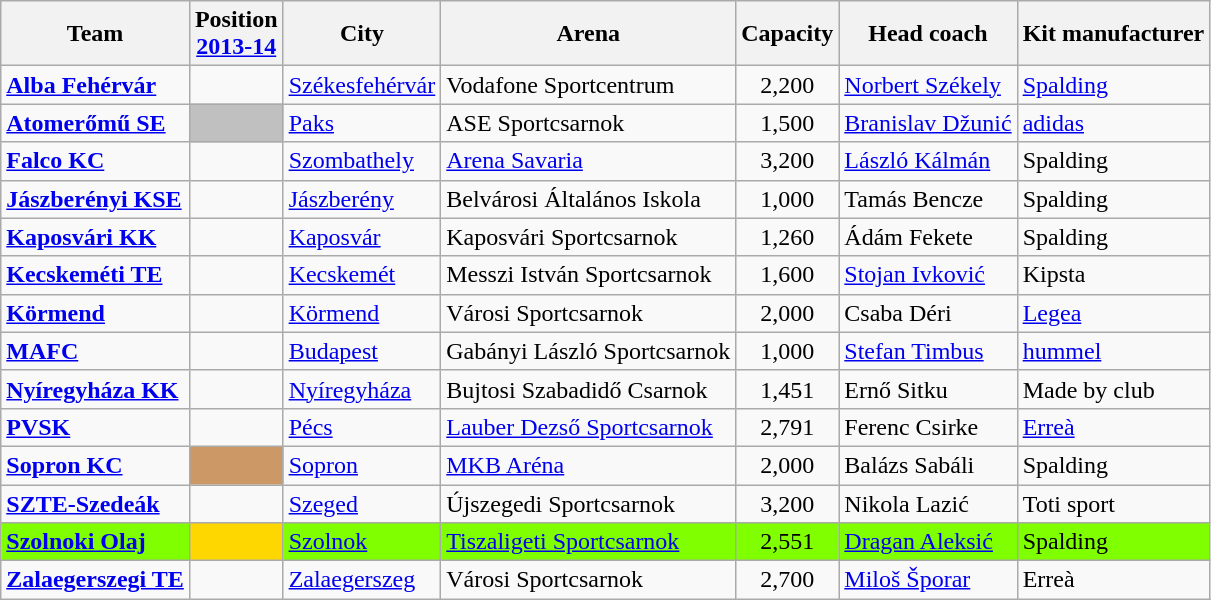<table class="wikitable sortable">
<tr>
<th>Team</th>
<th>Position<br><a href='#'>2013-14</a></th>
<th>City</th>
<th>Arena</th>
<th>Capacity</th>
<th>Head coach</th>
<th>Kit manufacturer</th>
</tr>
<tr>
<td><strong><a href='#'>Alba Fehérvár</a></strong></td>
<td></td>
<td><a href='#'>Székesfehérvár</a></td>
<td>Vodafone Sportcentrum</td>
<td align="center">2,200</td>
<td> <a href='#'>Norbert Székely</a></td>
<td><a href='#'>Spalding</a></td>
</tr>
<tr>
<td><strong><a href='#'>Atomerőmű SE</a></strong></td>
<td style="background:silver"></td>
<td><a href='#'>Paks</a></td>
<td>ASE Sportcsarnok</td>
<td align="center">1,500</td>
<td> <a href='#'>Branislav Džunić</a></td>
<td><a href='#'>adidas</a></td>
</tr>
<tr>
<td><strong><a href='#'>Falco KC</a></strong></td>
<td></td>
<td><a href='#'>Szombathely</a></td>
<td><a href='#'>Arena Savaria</a></td>
<td align="center">3,200</td>
<td> <a href='#'>László Kálmán</a></td>
<td>Spalding</td>
</tr>
<tr>
<td><strong><a href='#'>Jászberényi KSE</a></strong></td>
<td></td>
<td><a href='#'>Jászberény</a></td>
<td>Belvárosi Általános Iskola</td>
<td align="center">1,000</td>
<td> Tamás Bencze</td>
<td>Spalding</td>
</tr>
<tr>
<td><strong><a href='#'>Kaposvári KK</a></strong></td>
<td></td>
<td><a href='#'>Kaposvár</a></td>
<td>Kaposvári Sportcsarnok</td>
<td align="center">1,260</td>
<td> Ádám Fekete</td>
<td>Spalding</td>
</tr>
<tr>
<td><strong><a href='#'>Kecskeméti TE</a></strong></td>
<td></td>
<td><a href='#'>Kecskemét</a></td>
<td>Messzi István Sportcsarnok</td>
<td align="center">1,600</td>
<td> <a href='#'>Stojan Ivković</a></td>
<td>Kipsta</td>
</tr>
<tr>
<td><strong><a href='#'>Körmend</a></strong></td>
<td></td>
<td><a href='#'>Körmend</a></td>
<td>Városi Sportcsarnok</td>
<td align="center">2,000</td>
<td> Csaba Déri</td>
<td><a href='#'>Legea</a></td>
</tr>
<tr>
<td><strong><a href='#'>MAFC</a></strong></td>
<td></td>
<td><a href='#'>Budapest</a></td>
<td>Gabányi László Sportcsarnok</td>
<td align="center">1,000</td>
<td> <a href='#'>Stefan Timbus</a></td>
<td><a href='#'>hummel</a></td>
</tr>
<tr>
<td><strong><a href='#'>Nyíregyháza KK</a></strong></td>
<td></td>
<td><a href='#'>Nyíregyháza</a></td>
<td>Bujtosi Szabadidő Csarnok</td>
<td align="center">1,451</td>
<td> Ernő Sitku</td>
<td>Made by club</td>
</tr>
<tr>
<td><strong><a href='#'>PVSK</a></strong></td>
<td></td>
<td><a href='#'>Pécs</a></td>
<td><a href='#'>Lauber Dezső Sportcsarnok</a></td>
<td align="center">2,791</td>
<td> Ferenc Csirke</td>
<td><a href='#'>Erreà</a></td>
</tr>
<tr>
<td><strong><a href='#'>Sopron KC</a></strong></td>
<td style="background:#cc9966"></td>
<td><a href='#'>Sopron</a></td>
<td><a href='#'>MKB Aréna</a></td>
<td align="center">2,000</td>
<td> Balázs Sabáli</td>
<td>Spalding</td>
</tr>
<tr>
<td><strong><a href='#'>SZTE-Szedeák</a></strong></td>
<td></td>
<td><a href='#'>Szeged</a></td>
<td>Újszegedi Sportcsarnok</td>
<td align="center">3,200</td>
<td> Nikola Lazić</td>
<td>Toti sport</td>
</tr>
<tr bgcolor="#7fff00">
<td><strong><a href='#'>Szolnoki Olaj</a></strong></td>
<td style="background:gold"></td>
<td><a href='#'>Szolnok</a></td>
<td><a href='#'>Tiszaligeti Sportcsarnok</a></td>
<td align="center">2,551</td>
<td> <a href='#'>Dragan Aleksić</a></td>
<td>Spalding</td>
</tr>
<tr>
<td><strong><a href='#'>Zalaegerszegi TE</a></strong></td>
<td></td>
<td><a href='#'>Zalaegerszeg</a></td>
<td>Városi Sportcsarnok</td>
<td align="center">2,700</td>
<td> <a href='#'>Miloš Šporar</a></td>
<td>Erreà</td>
</tr>
</table>
